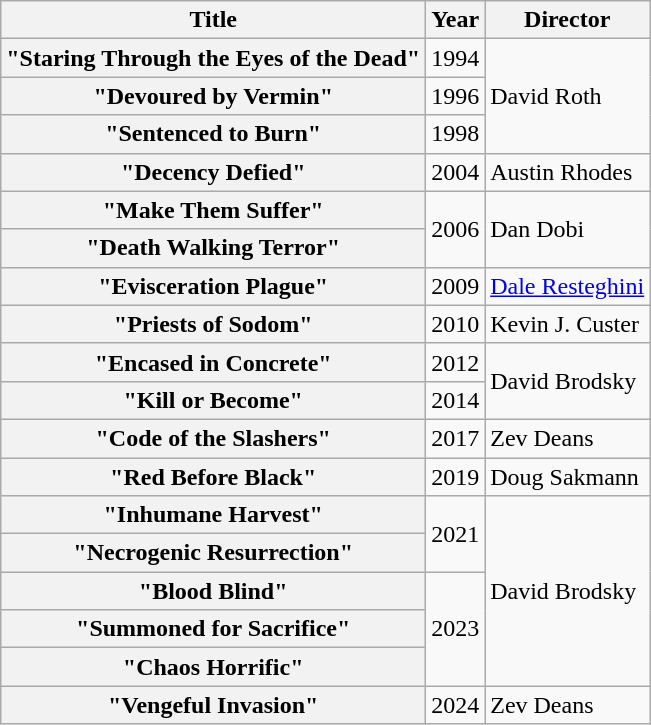<table class="wikitable plainrowheaders">
<tr>
<th>Title</th>
<th>Year</th>
<th>Director</th>
</tr>
<tr>
<th scope="row">"Staring Through the Eyes of the Dead"</th>
<td>1994</td>
<td rowspan="3">David Roth</td>
</tr>
<tr>
<th scope="row">"Devoured by Vermin"</th>
<td>1996</td>
</tr>
<tr>
<th scope="row">"Sentenced to Burn"</th>
<td>1998</td>
</tr>
<tr>
<th scope="row">"Decency Defied"</th>
<td>2004</td>
<td>Austin Rhodes</td>
</tr>
<tr>
<th scope="row">"Make Them Suffer"</th>
<td rowspan="2">2006</td>
<td rowspan="2">Dan Dobi</td>
</tr>
<tr>
<th scope="row">"Death Walking Terror"</th>
</tr>
<tr>
<th scope="row">"Evisceration Plague"</th>
<td>2009</td>
<td><a href='#'>Dale Resteghini</a></td>
</tr>
<tr>
<th scope="row">"Priests of Sodom"</th>
<td>2010</td>
<td>Kevin J. Custer</td>
</tr>
<tr>
<th scope="row">"Encased in Concrete"</th>
<td>2012</td>
<td rowspan=2>David Brodsky</td>
</tr>
<tr>
<th scope="row">"Kill or Become"</th>
<td>2014</td>
</tr>
<tr>
<th scope="row">"Code of the Slashers"</th>
<td>2017</td>
<td>Zev Deans</td>
</tr>
<tr>
<th scope="row">"Red Before Black"</th>
<td>2019</td>
<td>Doug Sakmann</td>
</tr>
<tr>
<th scope="row">"Inhumane Harvest"</th>
<td rowspan="2">2021</td>
<td rowspan="5">David Brodsky</td>
</tr>
<tr>
<th scope="row">"Necrogenic Resurrection"</th>
</tr>
<tr>
<th scope="row">"Blood Blind"</th>
<td rowspan="3">2023</td>
</tr>
<tr>
<th scope="row">"Summoned for Sacrifice"</th>
</tr>
<tr>
<th scope="row">"Chaos Horrific"</th>
</tr>
<tr>
<th scope="row">"Vengeful Invasion"</th>
<td>2024</td>
<td>Zev Deans</td>
</tr>
</table>
